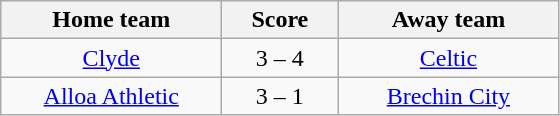<table class="wikitable" style="text-align: center">
<tr>
<th width=140>Home team</th>
<th width=70>Score</th>
<th width=140>Away team</th>
</tr>
<tr>
<td><a href='#'>Clyde</a></td>
<td>3 – 4</td>
<td><a href='#'>Celtic</a></td>
</tr>
<tr>
<td><a href='#'>Alloa Athletic</a></td>
<td>3 – 1</td>
<td><a href='#'>Brechin City</a></td>
</tr>
</table>
